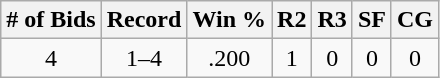<table class="wikitable">
<tr>
<th># of Bids</th>
<th>Record</th>
<th>Win %</th>
<th>R2</th>
<th>R3</th>
<th>SF</th>
<th>CG</th>
</tr>
<tr style="text-align:center;">
<td>4</td>
<td>1–4</td>
<td>.200</td>
<td>1</td>
<td>0</td>
<td>0</td>
<td>0</td>
</tr>
</table>
